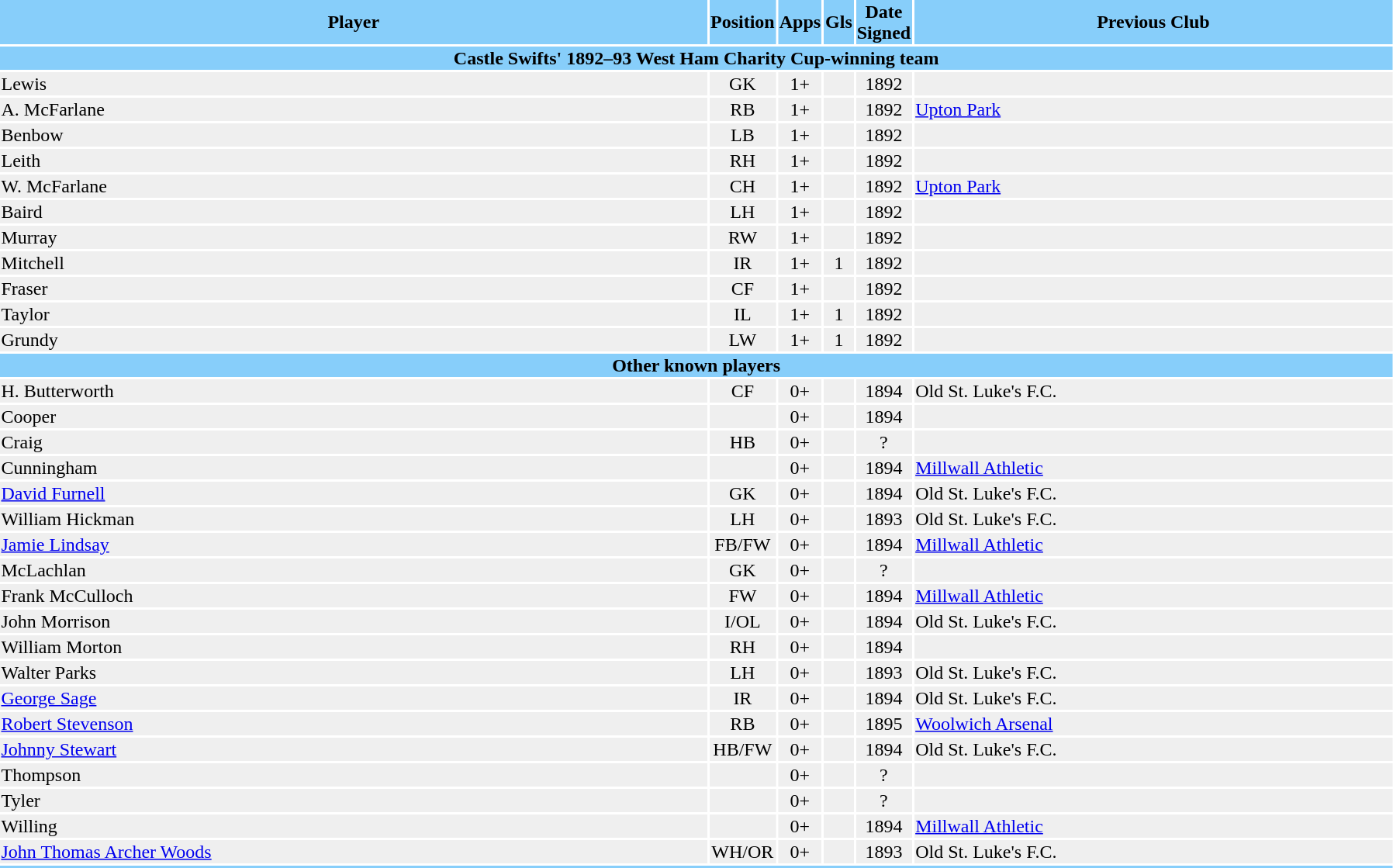<table style="width:95%;">
<tr style="background:#87cefa;">
<th !width=1%>Player</th>
<th width=1%>Position</th>
<th width=1%>Apps</th>
<th width=1%>Gls</th>
<th width=1%>Date Signed</th>
<th !width=1%>Previous Club</th>
</tr>
<tr>
<th colspan="7" style="background:#87cefa;">Castle Swifts' 1892–93 West Ham Charity Cup-winning team</th>
</tr>
<tr style="background:#efefef;">
<td>Lewis</td>
<td align=center>GK</td>
<td align=center>1+</td>
<td align=center></td>
<td align=center>1892</td>
<td></td>
</tr>
<tr style="background:#efefef;">
<td>A. McFarlane</td>
<td align=center>RB</td>
<td align=center>1+</td>
<td align=center></td>
<td align=center>1892</td>
<td><a href='#'>Upton Park</a></td>
</tr>
<tr style="background:#efefef;">
<td>Benbow</td>
<td align=center>LB</td>
<td align=center>1+</td>
<td align=center></td>
<td align=center>1892</td>
<td></td>
</tr>
<tr style="background:#efefef;">
<td>Leith</td>
<td align=center>RH</td>
<td align=center>1+</td>
<td align=center></td>
<td align=center>1892</td>
<td></td>
</tr>
<tr style="background:#efefef;">
<td>W. McFarlane</td>
<td align=center>CH</td>
<td align=center>1+</td>
<td align=center></td>
<td align=center>1892</td>
<td><a href='#'>Upton Park</a></td>
</tr>
<tr style="background:#efefef;">
<td>Baird</td>
<td align=center>LH</td>
<td align=center>1+</td>
<td align=center></td>
<td align=center>1892</td>
<td></td>
</tr>
<tr style="background:#efefef;">
<td>Murray</td>
<td align=center>RW</td>
<td align=center>1+</td>
<td align=center></td>
<td align=center>1892</td>
<td></td>
</tr>
<tr style="background:#efefef;">
<td>Mitchell</td>
<td align=center>IR</td>
<td align=center>1+</td>
<td align=center>1</td>
<td align=center>1892</td>
<td></td>
</tr>
<tr style="background:#efefef;">
<td>Fraser</td>
<td align=center>CF</td>
<td align=center>1+</td>
<td align=center></td>
<td align=center>1892</td>
<td></td>
</tr>
<tr style="background:#efefef;">
<td>Taylor</td>
<td align=center>IL</td>
<td align=center>1+</td>
<td align=center>1</td>
<td align=center>1892</td>
<td></td>
</tr>
<tr style="background:#efefef;">
<td>Grundy</td>
<td align=center>LW</td>
<td align=center>1+</td>
<td align=center>1</td>
<td align=center>1892</td>
<td></td>
</tr>
<tr>
<th colspan="7" style="background:#87cefa;">Other known players</th>
</tr>
<tr style="background:#efefef;">
<td>H. Butterworth</td>
<td align=center>CF</td>
<td align=center>0+</td>
<td align=center></td>
<td align=center>1894</td>
<td>Old St. Luke's F.C.</td>
</tr>
<tr style="background:#efefef;">
<td>Cooper</td>
<td align=center></td>
<td align=center>0+</td>
<td align=center></td>
<td align=center>1894</td>
<td></td>
</tr>
<tr style="background:#efefef;">
<td>Craig</td>
<td align=center>HB</td>
<td align=center>0+</td>
<td align=center></td>
<td align=center>?</td>
<td></td>
</tr>
<tr style="background:#efefef;">
<td>Cunningham</td>
<td align=center></td>
<td align=center>0+</td>
<td align=center></td>
<td align=center>1894</td>
<td><a href='#'>Millwall Athletic</a></td>
</tr>
<tr style="background:#efefef;">
<td><a href='#'>David Furnell</a></td>
<td align=center>GK</td>
<td align=center>0+</td>
<td align=center></td>
<td align=center>1894</td>
<td>Old St. Luke's F.C.</td>
</tr>
<tr style="background:#efefef;">
<td>William Hickman</td>
<td align=center>LH</td>
<td align=center>0+</td>
<td align=center></td>
<td align=center>1893</td>
<td>Old St. Luke's F.C.</td>
</tr>
<tr style="background:#efefef;">
<td><a href='#'>Jamie Lindsay</a></td>
<td align=center>FB/FW</td>
<td align=center>0+</td>
<td align=center></td>
<td align=center>1894</td>
<td><a href='#'>Millwall Athletic</a></td>
</tr>
<tr style="background:#efefef;">
<td>McLachlan</td>
<td align=center>GK</td>
<td align=center>0+</td>
<td align=center></td>
<td align=center>?</td>
<td></td>
</tr>
<tr style="background:#efefef;">
<td>Frank McCulloch</td>
<td align=center>FW</td>
<td align=center>0+</td>
<td align=center></td>
<td align=center>1894</td>
<td><a href='#'>Millwall Athletic</a></td>
</tr>
<tr style="background:#efefef;">
<td>John Morrison</td>
<td align=center>I/OL</td>
<td align=center>0+</td>
<td align=center></td>
<td align=center>1894</td>
<td>Old St. Luke's F.C.</td>
</tr>
<tr style="background:#efefef;">
<td>William Morton</td>
<td align=center>RH</td>
<td align=center>0+</td>
<td align=center></td>
<td align=center>1894</td>
<td></td>
</tr>
<tr style="background:#efefef;">
<td>Walter Parks</td>
<td align=center>LH</td>
<td align=center>0+</td>
<td align=center></td>
<td align=center>1893</td>
<td>Old St. Luke's F.C.</td>
</tr>
<tr style="background:#efefef;">
<td><a href='#'>George Sage</a></td>
<td align=center>IR</td>
<td align=center>0+</td>
<td align=center></td>
<td align=center>1894</td>
<td>Old St. Luke's F.C.</td>
</tr>
<tr style="background:#efefef;">
<td><a href='#'>Robert Stevenson</a></td>
<td align=center>RB</td>
<td align=center>0+</td>
<td align=center></td>
<td align=center>1895</td>
<td><a href='#'>Woolwich Arsenal</a></td>
</tr>
<tr style="background:#efefef;">
<td><a href='#'>Johnny Stewart</a></td>
<td align=center>HB/FW</td>
<td align=center>0+</td>
<td align=center></td>
<td align=center>1894</td>
<td>Old St. Luke's F.C.</td>
</tr>
<tr style="background:#efefef;">
<td>Thompson</td>
<td align=center></td>
<td align=center>0+</td>
<td align=center></td>
<td align=center>?</td>
<td></td>
</tr>
<tr style="background:#efefef;">
<td>Tyler</td>
<td align=center></td>
<td align=center>0+</td>
<td align=center></td>
<td align=center>?</td>
<td></td>
</tr>
<tr style="background:#efefef;">
<td>Willing</td>
<td align=center></td>
<td align=center>0+</td>
<td align=center></td>
<td align=center>1894</td>
<td><a href='#'>Millwall Athletic</a></td>
</tr>
<tr style="background:#efefef;">
<td><a href='#'>John Thomas Archer Woods</a></td>
<td align=center>WH/OR</td>
<td align=center>0+</td>
<td align=center></td>
<td align=center>1893</td>
<td>Old St. Luke's F.C.</td>
</tr>
<tr>
<th colspan="7" style="background:#87cefa;"></th>
</tr>
</table>
